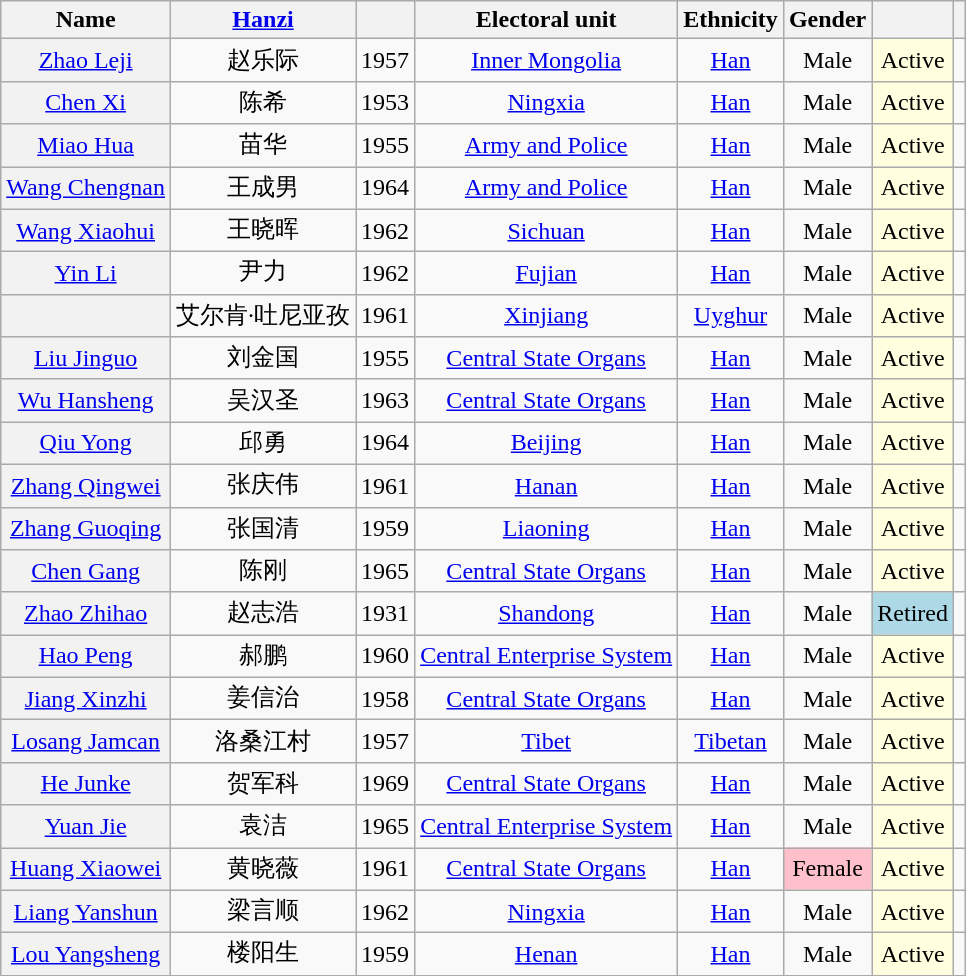<table class="wikitable sortable" style=text-align:center>
<tr>
<th scope="col">Name</th>
<th scope="col" class="unsortable"><a href='#'>Hanzi</a></th>
<th scope="col"></th>
<th scope="col">Electoral unit</th>
<th scope="col">Ethnicity</th>
<th scope="col">Gender</th>
<th scope="col"></th>
<th scope="col" class="unsortable"></th>
</tr>
<tr>
<th align="center" scope="row" style="font-weight:normal;"><a href='#'>Zhao Leji</a></th>
<td>赵乐际</td>
<td>1957</td>
<td><a href='#'>Inner Mongolia</a></td>
<td><a href='#'>Han</a></td>
<td>Male</td>
<td align="center" style="background: LightYellow">Active</td>
<td></td>
</tr>
<tr>
<th align="center" scope="row" style="font-weight:normal;"><a href='#'>Chen Xi</a></th>
<td>陈希</td>
<td>1953</td>
<td><a href='#'>Ningxia</a></td>
<td><a href='#'>Han</a></td>
<td>Male</td>
<td align="center" style="background: LightYellow">Active</td>
<td></td>
</tr>
<tr>
<th align="center" scope="row" style="font-weight:normal;"><a href='#'>Miao Hua</a></th>
<td>苗华</td>
<td>1955</td>
<td><a href='#'>Army and Police</a></td>
<td><a href='#'>Han</a></td>
<td>Male</td>
<td align="center" style="background: LightYellow">Active</td>
<td></td>
</tr>
<tr>
<th align="center" scope="row" style="font-weight:normal;"><a href='#'>Wang Chengnan</a></th>
<td>王成男</td>
<td>1964</td>
<td><a href='#'>Army and Police</a></td>
<td><a href='#'>Han</a></td>
<td>Male</td>
<td align="center" style="background: LightYellow">Active</td>
<td></td>
</tr>
<tr>
<th align="center" scope="row" style="font-weight:normal;"><a href='#'>Wang Xiaohui</a></th>
<td>王晓晖</td>
<td>1962</td>
<td><a href='#'>Sichuan</a></td>
<td><a href='#'>Han</a></td>
<td>Male</td>
<td align="center" style="background: LightYellow">Active</td>
<td></td>
</tr>
<tr>
<th align="center" scope="row" style="font-weight:normal;"><a href='#'>Yin Li</a></th>
<td>尹力</td>
<td>1962</td>
<td><a href='#'>Fujian</a></td>
<td><a href='#'>Han</a></td>
<td>Male</td>
<td align="center" style="background: LightYellow">Active</td>
<td></td>
</tr>
<tr>
<th align="center" scope="row" style="font-weight:normal;"></th>
<td>艾尔肯·吐尼亚孜</td>
<td>1961</td>
<td><a href='#'>Xinjiang</a></td>
<td><a href='#'>Uyghur</a></td>
<td>Male</td>
<td align="center" style="background: LightYellow">Active</td>
<td></td>
</tr>
<tr>
<th align="center" scope="row" style="font-weight:normal;"><a href='#'>Liu Jinguo</a></th>
<td>刘金国</td>
<td>1955</td>
<td><a href='#'>Central State Organs</a></td>
<td><a href='#'>Han</a></td>
<td>Male</td>
<td align="center" style="background: LightYellow">Active</td>
<td></td>
</tr>
<tr>
<th align="center" scope="row" style="font-weight:normal;"><a href='#'>Wu Hansheng</a></th>
<td>吴汉圣</td>
<td>1963</td>
<td><a href='#'>Central State Organs</a></td>
<td><a href='#'>Han</a></td>
<td>Male</td>
<td align="center" style="background: LightYellow">Active</td>
<td></td>
</tr>
<tr>
<th align="center" scope="row" style="font-weight:normal;"><a href='#'>Qiu Yong</a></th>
<td>邱勇</td>
<td>1964</td>
<td><a href='#'>Beijing</a></td>
<td><a href='#'>Han</a></td>
<td>Male</td>
<td align="center" style="background: LightYellow">Active</td>
<td></td>
</tr>
<tr>
<th align="center" scope="row" style="font-weight:normal;"><a href='#'>Zhang Qingwei</a></th>
<td>张庆伟</td>
<td>1961</td>
<td><a href='#'>Hanan</a></td>
<td><a href='#'>Han</a></td>
<td>Male</td>
<td align="center" style="background: LightYellow">Active</td>
<td></td>
</tr>
<tr>
<th align="center" scope="row" style="font-weight:normal;"><a href='#'>Zhang Guoqing</a></th>
<td>张国清</td>
<td>1959</td>
<td><a href='#'>Liaoning</a></td>
<td><a href='#'>Han</a></td>
<td>Male</td>
<td align="center" style="background: LightYellow">Active</td>
<td></td>
</tr>
<tr>
<th align="center" scope="row" style="font-weight:normal;"><a href='#'>Chen Gang</a></th>
<td>陈刚</td>
<td>1965</td>
<td><a href='#'>Central State Organs</a></td>
<td><a href='#'>Han</a></td>
<td>Male</td>
<td align="center" style="background: LightYellow">Active</td>
<td></td>
</tr>
<tr>
<th align="center" scope="row" style="font-weight:normal;"><a href='#'>Zhao Zhihao</a></th>
<td>赵志浩</td>
<td>1931</td>
<td><a href='#'>Shandong</a></td>
<td><a href='#'>Han</a></td>
<td>Male</td>
<td align="center" style="background: LightBlue">Retired</td>
<td></td>
</tr>
<tr>
<th align="center" scope="row" style="font-weight:normal;"><a href='#'>Hao Peng</a></th>
<td>郝鹏</td>
<td>1960</td>
<td><a href='#'>Central Enterprise System</a></td>
<td><a href='#'>Han</a></td>
<td>Male</td>
<td align="center" style="background: LightYellow">Active</td>
<td></td>
</tr>
<tr>
<th align="center" scope="row" style="font-weight:normal;"><a href='#'>Jiang Xinzhi</a></th>
<td>姜信治</td>
<td>1958</td>
<td><a href='#'>Central State Organs</a></td>
<td><a href='#'>Han</a></td>
<td>Male</td>
<td align="center" style="background: LightYellow">Active</td>
<td></td>
</tr>
<tr>
<th align="center" scope="row" style="font-weight:normal;"><a href='#'>Losang Jamcan</a></th>
<td>洛桑江村</td>
<td>1957</td>
<td><a href='#'>Tibet</a></td>
<td><a href='#'>Tibetan</a></td>
<td>Male</td>
<td align="center" style="background: LightYellow">Active</td>
<td></td>
</tr>
<tr>
<th align="center" scope="row" style="font-weight:normal;"><a href='#'>He Junke</a></th>
<td>贺军科</td>
<td>1969</td>
<td><a href='#'>Central State Organs</a></td>
<td><a href='#'>Han</a></td>
<td>Male</td>
<td align="center" style="background: LightYellow">Active</td>
<td></td>
</tr>
<tr>
<th align="center" scope="row" style="font-weight:normal;"><a href='#'>Yuan Jie</a></th>
<td>袁洁</td>
<td>1965</td>
<td><a href='#'>Central Enterprise System</a></td>
<td><a href='#'>Han</a></td>
<td>Male</td>
<td align="center" style="background: LightYellow">Active</td>
<td></td>
</tr>
<tr>
<th align="center" scope="row" style="font-weight:normal;"><a href='#'>Huang Xiaowei</a></th>
<td>黄晓薇</td>
<td>1961</td>
<td><a href='#'>Central State Organs</a></td>
<td><a href='#'>Han</a></td>
<td style="background: Pink">Female</td>
<td align="center" style="background: LightYellow">Active</td>
<td></td>
</tr>
<tr>
<th align="center" scope="row" style="font-weight:normal;"><a href='#'>Liang Yanshun</a></th>
<td>梁言顺</td>
<td>1962</td>
<td><a href='#'>Ningxia</a></td>
<td><a href='#'>Han</a></td>
<td>Male</td>
<td align="center" style="background: LightYellow">Active</td>
<td></td>
</tr>
<tr>
<th align="center" scope="row" style="font-weight:normal;"><a href='#'>Lou Yangsheng</a></th>
<td>楼阳生</td>
<td>1959</td>
<td><a href='#'>Henan</a></td>
<td><a href='#'>Han</a></td>
<td>Male</td>
<td align="center" style="background: LightYellow">Active</td>
<td></td>
</tr>
</table>
